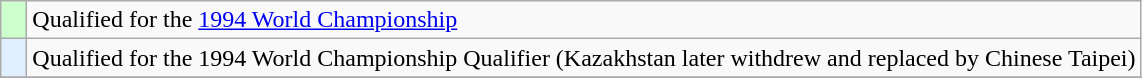<table class="wikitable" style="text-align:left;">
<tr>
<td width=10px bgcolor=#ccffcc></td>
<td>Qualified for the <a href='#'>1994 World Championship</a></td>
</tr>
<tr>
<td width=10px bgcolor=#dfefff></td>
<td>Qualified for the 1994 World Championship Qualifier (Kazakhstan later withdrew and replaced by Chinese Taipei)</td>
</tr>
<tr>
</tr>
</table>
